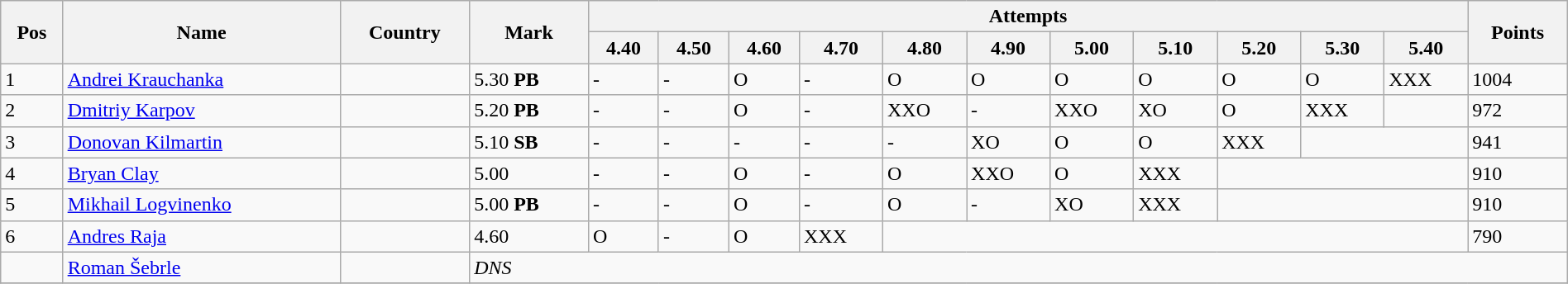<table class="wikitable" width=100%>
<tr>
<th rowspan=2>Pos</th>
<th rowspan=2>Name</th>
<th rowspan=2>Country</th>
<th rowspan=2>Mark</th>
<th colspan=11>Attempts</th>
<th rowspan=2>Points</th>
</tr>
<tr>
<th>4.40</th>
<th>4.50</th>
<th>4.60</th>
<th>4.70</th>
<th>4.80</th>
<th>4.90</th>
<th>5.00</th>
<th>5.10</th>
<th>5.20</th>
<th>5.30</th>
<th>5.40</th>
</tr>
<tr>
<td>1</td>
<td><a href='#'>Andrei Krauchanka</a></td>
<td></td>
<td>5.30 <strong>PB</strong></td>
<td>-</td>
<td>-</td>
<td>O</td>
<td>-</td>
<td>O</td>
<td>O</td>
<td>O</td>
<td>O</td>
<td>O</td>
<td>O</td>
<td>XXX</td>
<td>1004</td>
</tr>
<tr>
<td>2</td>
<td><a href='#'>Dmitriy Karpov</a></td>
<td></td>
<td>5.20 <strong>PB</strong></td>
<td>-</td>
<td>-</td>
<td>O</td>
<td>-</td>
<td>XXO</td>
<td>-</td>
<td>XXO</td>
<td>XO</td>
<td>O</td>
<td>XXX</td>
<td></td>
<td>972</td>
</tr>
<tr>
<td>3</td>
<td><a href='#'>Donovan Kilmartin</a></td>
<td></td>
<td>5.10 <strong>SB</strong></td>
<td>-</td>
<td>-</td>
<td>-</td>
<td>-</td>
<td>-</td>
<td>XO</td>
<td>O</td>
<td>O</td>
<td>XXX</td>
<td colspan=2></td>
<td>941</td>
</tr>
<tr>
<td>4</td>
<td><a href='#'>Bryan Clay</a></td>
<td></td>
<td>5.00</td>
<td>-</td>
<td>-</td>
<td>O</td>
<td>-</td>
<td>O</td>
<td>XXO</td>
<td>O</td>
<td>XXX</td>
<td colspan=3></td>
<td>910</td>
</tr>
<tr>
<td>5</td>
<td><a href='#'>Mikhail Logvinenko</a></td>
<td></td>
<td>5.00 <strong>PB</strong></td>
<td>-</td>
<td>-</td>
<td>O</td>
<td>-</td>
<td>O</td>
<td>-</td>
<td>XO</td>
<td>XXX</td>
<td colspan=3></td>
<td>910</td>
</tr>
<tr>
<td>6</td>
<td><a href='#'>Andres Raja</a></td>
<td></td>
<td>4.60</td>
<td>O</td>
<td>-</td>
<td>O</td>
<td>XXX</td>
<td colspan=7></td>
<td>790</td>
</tr>
<tr>
<td></td>
<td><a href='#'>Roman Šebrle</a></td>
<td></td>
<td colspan=13><em>DNS</em></td>
</tr>
<tr>
</tr>
</table>
